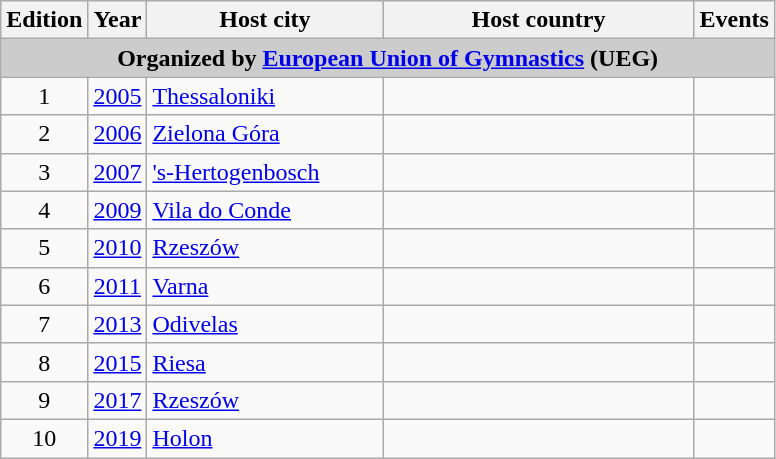<table class="wikitable" style="font-size:100%">
<tr>
<th width=30>Edition</th>
<th width=30>Year</th>
<th width=150>Host city</th>
<th width=200>Host country</th>
<th width=30>Events</th>
</tr>
<tr>
<td colspan="5" bgcolor="#cccccc"align=center><strong>Organized by <a href='#'>European Union of Gymnastics</a> (UEG)</strong></td>
</tr>
<tr>
<td align=center>1</td>
<td align=center><a href='#'>2005</a></td>
<td><a href='#'>Thessaloniki</a></td>
<td></td>
<td align=center></td>
</tr>
<tr>
<td align=center>2</td>
<td align=center><a href='#'>2006</a></td>
<td><a href='#'>Zielona Góra</a></td>
<td></td>
<td align=center></td>
</tr>
<tr>
<td align=center>3</td>
<td align=center><a href='#'>2007</a></td>
<td><a href='#'>'s-Hertogenbosch</a></td>
<td></td>
<td align=center></td>
</tr>
<tr>
<td align=center>4</td>
<td align=center><a href='#'>2009</a></td>
<td><a href='#'>Vila do Conde</a></td>
<td></td>
<td align=center></td>
</tr>
<tr>
<td align=center>5</td>
<td align=center><a href='#'>2010</a></td>
<td><a href='#'>Rzeszów</a></td>
<td></td>
<td align=center></td>
</tr>
<tr>
<td align=center>6</td>
<td align=center><a href='#'>2011</a></td>
<td><a href='#'>Varna</a></td>
<td></td>
<td align=center></td>
</tr>
<tr>
<td align=center>7</td>
<td align=center><a href='#'>2013</a></td>
<td><a href='#'>Odivelas</a></td>
<td></td>
<td align=center></td>
</tr>
<tr>
<td align=center>8</td>
<td align=center><a href='#'>2015</a></td>
<td><a href='#'>Riesa</a></td>
<td></td>
<td align=center></td>
</tr>
<tr>
<td align=center>9</td>
<td align=center><a href='#'>2017</a></td>
<td><a href='#'>Rzeszów</a></td>
<td></td>
<td align=center></td>
</tr>
<tr>
<td align=center>10</td>
<td align=center><a href='#'>2019</a></td>
<td><a href='#'>Holon</a></td>
<td></td>
<td align=center></td>
</tr>
</table>
